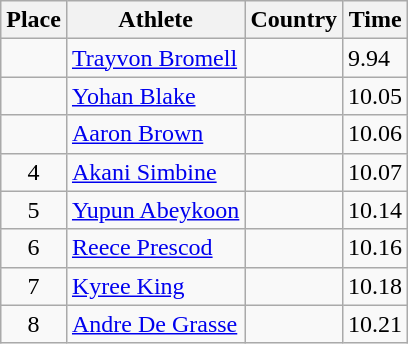<table class="wikitable">
<tr>
<th>Place</th>
<th>Athlete</th>
<th>Country</th>
<th>Time</th>
</tr>
<tr>
<td align=center></td>
<td><a href='#'>Trayvon Bromell</a></td>
<td></td>
<td>9.94</td>
</tr>
<tr>
<td align=center></td>
<td><a href='#'>Yohan Blake</a></td>
<td></td>
<td>10.05</td>
</tr>
<tr>
<td align=center></td>
<td><a href='#'>Aaron Brown</a></td>
<td></td>
<td>10.06</td>
</tr>
<tr>
<td align=center>4</td>
<td><a href='#'>Akani Simbine</a></td>
<td></td>
<td>10.07</td>
</tr>
<tr>
<td align=center>5</td>
<td><a href='#'>Yupun Abeykoon</a></td>
<td></td>
<td>10.14</td>
</tr>
<tr>
<td align=center>6</td>
<td><a href='#'>Reece Prescod</a></td>
<td></td>
<td>10.16</td>
</tr>
<tr>
<td align=center>7</td>
<td><a href='#'>Kyree King</a></td>
<td></td>
<td>10.18</td>
</tr>
<tr>
<td align=center>8</td>
<td><a href='#'>Andre De Grasse</a></td>
<td></td>
<td>10.21</td>
</tr>
</table>
